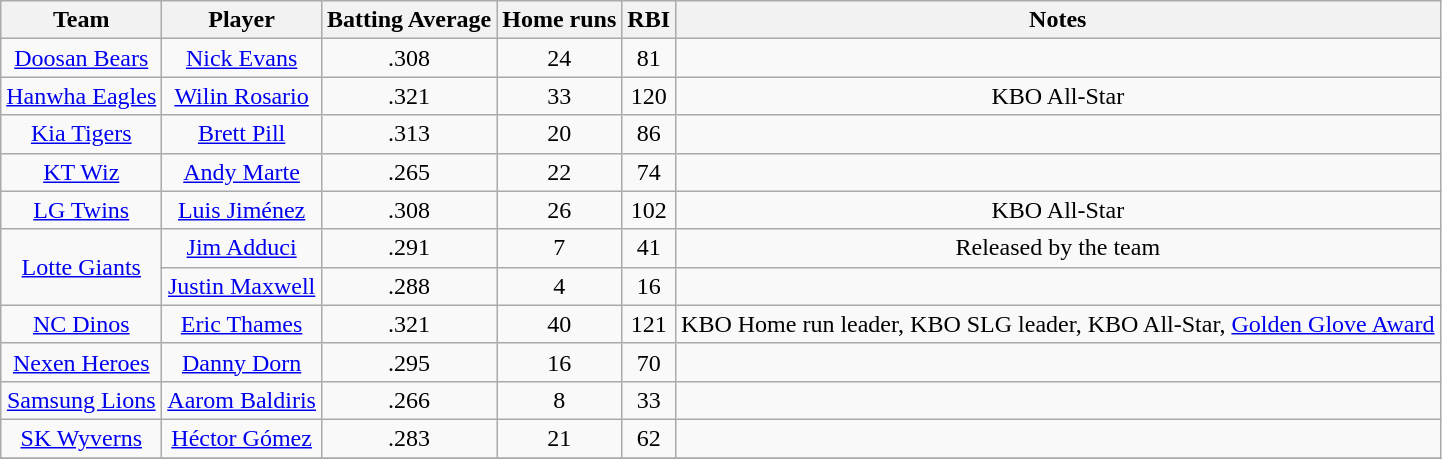<table class="wikitable sortable" style="text-align:center;">
<tr>
<th>Team</th>
<th>Player</th>
<th>Batting Average</th>
<th>Home runs</th>
<th>RBI</th>
<th>Notes</th>
</tr>
<tr>
<td><a href='#'>Doosan Bears</a></td>
<td><a href='#'>Nick Evans</a></td>
<td>.308</td>
<td>24</td>
<td>81</td>
<td></td>
</tr>
<tr>
<td><a href='#'>Hanwha Eagles</a></td>
<td><a href='#'>Wilin Rosario</a></td>
<td>.321</td>
<td>33</td>
<td>120</td>
<td>KBO All-Star</td>
</tr>
<tr>
<td><a href='#'>Kia Tigers</a></td>
<td><a href='#'>Brett Pill</a></td>
<td>.313</td>
<td>20</td>
<td>86</td>
<td></td>
</tr>
<tr>
<td><a href='#'>KT Wiz</a></td>
<td><a href='#'>Andy Marte</a></td>
<td>.265</td>
<td>22</td>
<td>74</td>
<td></td>
</tr>
<tr>
<td><a href='#'>LG Twins</a></td>
<td><a href='#'>Luis Jiménez</a></td>
<td>.308</td>
<td>26</td>
<td>102</td>
<td>KBO All-Star</td>
</tr>
<tr>
<td rowspan = 2><a href='#'>Lotte Giants</a></td>
<td><a href='#'>Jim Adduci</a></td>
<td>.291</td>
<td>7</td>
<td>41</td>
<td>Released by the team</td>
</tr>
<tr>
<td><a href='#'>Justin Maxwell</a></td>
<td>.288</td>
<td>4</td>
<td>16</td>
<td></td>
</tr>
<tr>
<td><a href='#'>NC Dinos</a></td>
<td><a href='#'>Eric Thames</a></td>
<td>.321</td>
<td>40</td>
<td>121</td>
<td>KBO Home run leader, KBO SLG leader, KBO All-Star, <a href='#'>Golden Glove Award</a></td>
</tr>
<tr>
<td><a href='#'>Nexen Heroes</a></td>
<td><a href='#'>Danny Dorn</a></td>
<td>.295</td>
<td>16</td>
<td>70</td>
<td></td>
</tr>
<tr>
<td><a href='#'>Samsung Lions</a></td>
<td><a href='#'>Aarom Baldiris</a></td>
<td>.266</td>
<td>8</td>
<td>33</td>
<td></td>
</tr>
<tr>
<td><a href='#'>SK Wyverns</a></td>
<td><a href='#'>Héctor Gómez</a></td>
<td>.283</td>
<td>21</td>
<td>62</td>
<td></td>
</tr>
<tr>
</tr>
</table>
